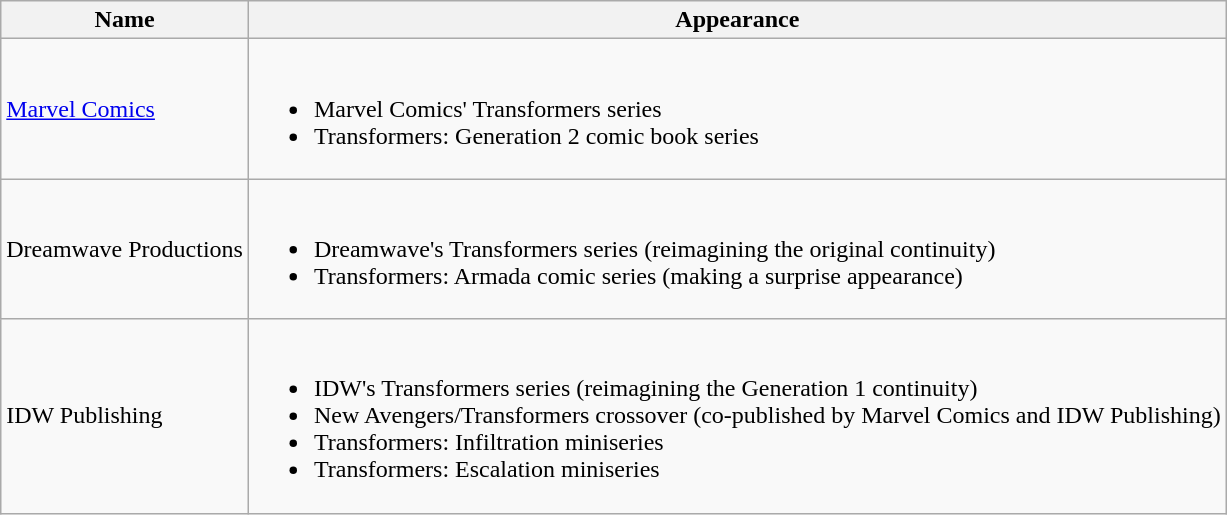<table class="wikitable">
<tr>
<th>Name</th>
<th>Appearance</th>
</tr>
<tr>
<td><a href='#'>Marvel Comics</a></td>
<td><br><ul><li>Marvel Comics' Transformers series</li><li>Transformers: Generation 2 comic book series</li></ul></td>
</tr>
<tr>
<td>Dreamwave Productions</td>
<td><br><ul><li>Dreamwave's Transformers series (reimagining the original continuity)</li><li>Transformers: Armada comic series (making a surprise appearance)</li></ul></td>
</tr>
<tr>
<td>IDW Publishing</td>
<td><br><ul><li>IDW's Transformers series (reimagining the Generation 1 continuity)</li><li>New Avengers/Transformers crossover (co-published by Marvel Comics and IDW Publishing)</li><li>Transformers: Infiltration miniseries</li><li>Transformers: Escalation miniseries</li></ul></td>
</tr>
</table>
